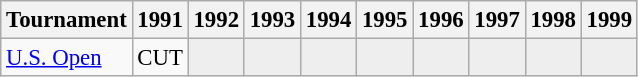<table class="wikitable" style="font-size:95%;">
<tr>
<th>Tournament</th>
<th>1991</th>
<th>1992</th>
<th>1993</th>
<th>1994</th>
<th>1995</th>
<th>1996</th>
<th>1997</th>
<th>1998</th>
<th>1999</th>
</tr>
<tr>
<td align=left><a href='#'>U.S. Open</a></td>
<td>CUT</td>
<td style="background:#eeeeee;"></td>
<td style="background:#eeeeee;"></td>
<td style="background:#eeeeee;"></td>
<td style="background:#eeeeee;"></td>
<td style="background:#eeeeee;"></td>
<td style="background:#eeeeee;"></td>
<td style="background:#eeeeee;"></td>
<td style="background:#eeeeee;"></td>
</tr>
</table>
